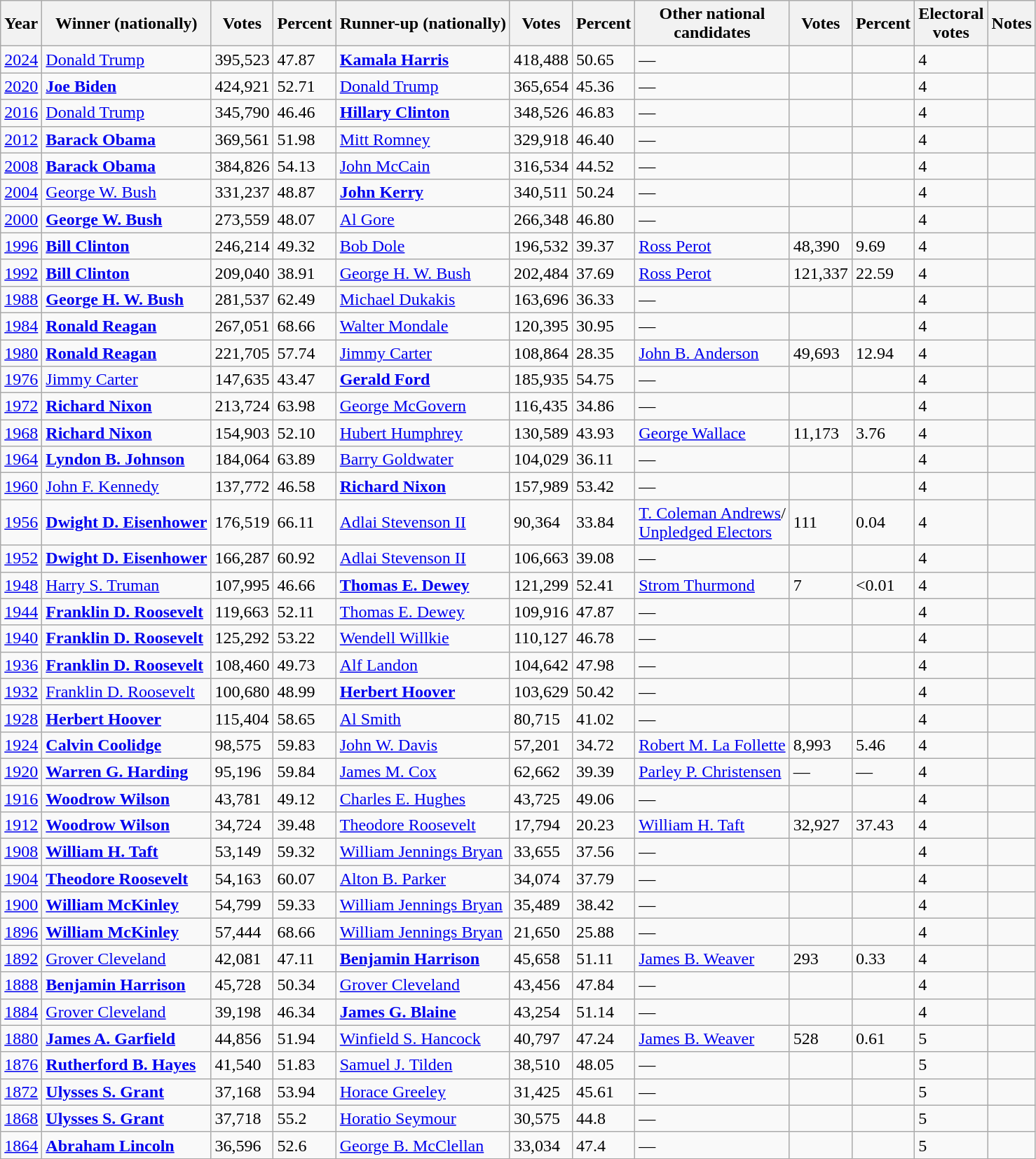<table class="wikitable sortable">
<tr>
<th data-sort-type="number">Year</th>
<th>Winner (nationally)</th>
<th data-sort-type="number">Votes</th>
<th data-sort-type="number">Percent</th>
<th>Runner-up (nationally)</th>
<th data-sort-type="number">Votes</th>
<th data-sort-type="number">Percent</th>
<th>Other national<br>candidates</th>
<th data-sort-type="number">Votes</th>
<th data-sort-type="number">Percent</th>
<th data-sort-type="number">Electoral<br>votes</th>
<th class="unsortable">Notes</th>
</tr>
<tr>
<td><a href='#'>2024</a></td>
<td><a href='#'>Donald Trump</a></td>
<td>395,523</td>
<td>47.87</td>
<td><strong><a href='#'>Kamala Harris</a></strong></td>
<td>418,488</td>
<td>50.65</td>
<td>—</td>
<td></td>
<td></td>
<td>4</td>
<td></td>
</tr>
<tr>
<td><a href='#'>2020</a></td>
<td><strong><a href='#'>Joe Biden</a></strong></td>
<td>424,921</td>
<td>52.71</td>
<td><a href='#'>Donald Trump</a></td>
<td>365,654</td>
<td>45.36</td>
<td>—</td>
<td></td>
<td></td>
<td>4</td>
<td></td>
</tr>
<tr>
<td><a href='#'>2016</a></td>
<td><a href='#'>Donald Trump</a></td>
<td>345,790</td>
<td>46.46</td>
<td><strong><a href='#'>Hillary Clinton</a></strong></td>
<td>348,526</td>
<td>46.83</td>
<td>—</td>
<td></td>
<td></td>
<td>4</td>
<td></td>
</tr>
<tr>
<td><a href='#'>2012</a></td>
<td><strong><a href='#'>Barack Obama</a></strong></td>
<td>369,561</td>
<td>51.98</td>
<td><a href='#'>Mitt Romney</a></td>
<td>329,918</td>
<td>46.40</td>
<td>—</td>
<td></td>
<td></td>
<td>4</td>
<td></td>
</tr>
<tr>
<td><a href='#'>2008</a></td>
<td><strong><a href='#'>Barack Obama</a></strong></td>
<td>384,826</td>
<td>54.13</td>
<td><a href='#'>John McCain</a></td>
<td>316,534</td>
<td>44.52</td>
<td>—</td>
<td></td>
<td></td>
<td>4</td>
<td></td>
</tr>
<tr>
<td><a href='#'>2004</a></td>
<td><a href='#'>George W. Bush</a></td>
<td>331,237</td>
<td>48.87</td>
<td><strong><a href='#'>John Kerry</a></strong></td>
<td>340,511</td>
<td>50.24</td>
<td>—</td>
<td></td>
<td></td>
<td>4</td>
<td></td>
</tr>
<tr>
<td><a href='#'>2000</a></td>
<td><strong><a href='#'>George W. Bush</a></strong></td>
<td>273,559</td>
<td>48.07</td>
<td><a href='#'>Al Gore</a></td>
<td>266,348</td>
<td>46.80</td>
<td>—</td>
<td></td>
<td></td>
<td>4</td>
<td></td>
</tr>
<tr>
<td><a href='#'>1996</a></td>
<td><strong><a href='#'>Bill Clinton</a></strong></td>
<td>246,214</td>
<td>49.32</td>
<td><a href='#'>Bob Dole</a></td>
<td>196,532</td>
<td>39.37</td>
<td><a href='#'>Ross Perot</a></td>
<td>48,390</td>
<td>9.69</td>
<td>4</td>
<td></td>
</tr>
<tr>
<td><a href='#'>1992</a></td>
<td><strong><a href='#'>Bill Clinton</a></strong></td>
<td>209,040</td>
<td>38.91</td>
<td><a href='#'>George H. W. Bush</a></td>
<td>202,484</td>
<td>37.69</td>
<td><a href='#'>Ross Perot</a></td>
<td>121,337</td>
<td>22.59</td>
<td>4</td>
<td></td>
</tr>
<tr>
<td><a href='#'>1988</a></td>
<td><strong><a href='#'>George H. W. Bush</a></strong></td>
<td>281,537</td>
<td>62.49</td>
<td><a href='#'>Michael Dukakis</a></td>
<td>163,696</td>
<td>36.33</td>
<td>—</td>
<td></td>
<td></td>
<td>4</td>
<td></td>
</tr>
<tr>
<td><a href='#'>1984</a></td>
<td><strong><a href='#'>Ronald Reagan</a></strong></td>
<td>267,051</td>
<td>68.66</td>
<td><a href='#'>Walter Mondale</a></td>
<td>120,395</td>
<td>30.95</td>
<td>—</td>
<td></td>
<td></td>
<td>4</td>
<td></td>
</tr>
<tr>
<td><a href='#'>1980</a></td>
<td><strong><a href='#'>Ronald Reagan</a></strong></td>
<td>221,705</td>
<td>57.74</td>
<td><a href='#'>Jimmy Carter</a></td>
<td>108,864</td>
<td>28.35</td>
<td><a href='#'>John B. Anderson</a></td>
<td>49,693</td>
<td>12.94</td>
<td>4</td>
<td></td>
</tr>
<tr>
<td><a href='#'>1976</a></td>
<td><a href='#'>Jimmy Carter</a></td>
<td>147,635</td>
<td>43.47</td>
<td><strong><a href='#'>Gerald Ford</a></strong></td>
<td>185,935</td>
<td>54.75</td>
<td>—</td>
<td></td>
<td></td>
<td>4</td>
<td></td>
</tr>
<tr>
<td><a href='#'>1972</a></td>
<td><strong><a href='#'>Richard Nixon</a></strong></td>
<td>213,724</td>
<td>63.98</td>
<td><a href='#'>George McGovern</a></td>
<td>116,435</td>
<td>34.86</td>
<td>—</td>
<td></td>
<td></td>
<td>4</td>
<td></td>
</tr>
<tr>
<td><a href='#'>1968</a></td>
<td><strong><a href='#'>Richard Nixon</a></strong></td>
<td>154,903</td>
<td>52.10</td>
<td><a href='#'>Hubert Humphrey</a></td>
<td>130,589</td>
<td>43.93</td>
<td><a href='#'>George Wallace</a></td>
<td>11,173</td>
<td>3.76</td>
<td>4</td>
<td></td>
</tr>
<tr>
<td><a href='#'>1964</a></td>
<td><strong><a href='#'>Lyndon B. Johnson</a></strong></td>
<td>184,064</td>
<td>63.89</td>
<td><a href='#'>Barry Goldwater</a></td>
<td>104,029</td>
<td>36.11</td>
<td>—</td>
<td></td>
<td></td>
<td>4</td>
<td></td>
</tr>
<tr>
<td><a href='#'>1960</a></td>
<td><a href='#'>John F. Kennedy</a></td>
<td>137,772</td>
<td>46.58</td>
<td><strong><a href='#'>Richard Nixon</a></strong></td>
<td>157,989</td>
<td>53.42</td>
<td>—</td>
<td></td>
<td></td>
<td>4</td>
<td></td>
</tr>
<tr>
<td><a href='#'>1956</a></td>
<td><strong><a href='#'>Dwight D. Eisenhower</a></strong></td>
<td>176,519</td>
<td>66.11</td>
<td><a href='#'>Adlai Stevenson II</a></td>
<td>90,364</td>
<td>33.84</td>
<td><a href='#'>T. Coleman Andrews</a>/<br><a href='#'>Unpledged Electors</a></td>
<td>111</td>
<td>0.04</td>
<td>4</td>
<td></td>
</tr>
<tr>
<td><a href='#'>1952</a></td>
<td><strong><a href='#'>Dwight D. Eisenhower</a></strong></td>
<td>166,287</td>
<td>60.92</td>
<td><a href='#'>Adlai Stevenson II</a></td>
<td>106,663</td>
<td>39.08</td>
<td>—</td>
<td></td>
<td></td>
<td>4</td>
<td></td>
</tr>
<tr>
<td><a href='#'>1948</a></td>
<td><a href='#'>Harry S. Truman</a></td>
<td>107,995</td>
<td>46.66</td>
<td><strong><a href='#'>Thomas E. Dewey</a></strong></td>
<td>121,299</td>
<td>52.41</td>
<td><a href='#'>Strom Thurmond</a></td>
<td>7</td>
<td><0.01</td>
<td>4</td>
<td></td>
</tr>
<tr>
<td><a href='#'>1944</a></td>
<td><strong><a href='#'>Franklin D. Roosevelt</a></strong></td>
<td>119,663</td>
<td>52.11</td>
<td><a href='#'>Thomas E. Dewey</a></td>
<td>109,916</td>
<td>47.87</td>
<td>—</td>
<td></td>
<td></td>
<td>4</td>
<td></td>
</tr>
<tr>
<td><a href='#'>1940</a></td>
<td><strong><a href='#'>Franklin D. Roosevelt</a></strong></td>
<td>125,292</td>
<td>53.22</td>
<td><a href='#'>Wendell Willkie</a></td>
<td>110,127</td>
<td>46.78</td>
<td>—</td>
<td></td>
<td></td>
<td>4</td>
<td></td>
</tr>
<tr>
<td><a href='#'>1936</a></td>
<td><strong><a href='#'>Franklin D. Roosevelt</a></strong></td>
<td>108,460</td>
<td>49.73</td>
<td><a href='#'>Alf Landon</a></td>
<td>104,642</td>
<td>47.98</td>
<td>—</td>
<td></td>
<td></td>
<td>4</td>
<td></td>
</tr>
<tr>
<td><a href='#'>1932</a></td>
<td><a href='#'>Franklin D. Roosevelt</a></td>
<td>100,680</td>
<td>48.99</td>
<td><strong><a href='#'>Herbert Hoover</a></strong></td>
<td>103,629</td>
<td>50.42</td>
<td>—</td>
<td></td>
<td></td>
<td>4</td>
<td></td>
</tr>
<tr>
<td><a href='#'>1928</a></td>
<td><strong><a href='#'>Herbert Hoover</a></strong></td>
<td>115,404</td>
<td>58.65</td>
<td><a href='#'>Al Smith</a></td>
<td>80,715</td>
<td>41.02</td>
<td>—</td>
<td></td>
<td></td>
<td>4</td>
<td></td>
</tr>
<tr>
<td><a href='#'>1924</a></td>
<td><strong><a href='#'>Calvin Coolidge</a></strong></td>
<td>98,575</td>
<td>59.83</td>
<td><a href='#'>John W. Davis</a></td>
<td>57,201</td>
<td>34.72</td>
<td><a href='#'>Robert M. La Follette</a></td>
<td>8,993</td>
<td>5.46</td>
<td>4</td>
<td></td>
</tr>
<tr>
<td><a href='#'>1920</a></td>
<td><strong><a href='#'>Warren G. Harding</a></strong></td>
<td>95,196</td>
<td>59.84</td>
<td><a href='#'>James M. Cox</a></td>
<td>62,662</td>
<td>39.39</td>
<td><a href='#'>Parley P. Christensen</a></td>
<td>—</td>
<td>—</td>
<td>4</td>
<td></td>
</tr>
<tr>
<td><a href='#'>1916</a></td>
<td><strong><a href='#'>Woodrow Wilson</a></strong></td>
<td>43,781</td>
<td>49.12</td>
<td><a href='#'>Charles E. Hughes</a></td>
<td>43,725</td>
<td>49.06</td>
<td>—</td>
<td></td>
<td></td>
<td>4</td>
<td></td>
</tr>
<tr>
<td><a href='#'>1912</a></td>
<td><strong><a href='#'>Woodrow Wilson</a></strong></td>
<td>34,724</td>
<td>39.48</td>
<td><a href='#'>Theodore Roosevelt</a></td>
<td>17,794</td>
<td>20.23</td>
<td><a href='#'>William H. Taft</a></td>
<td>32,927</td>
<td>37.43</td>
<td>4</td>
<td></td>
</tr>
<tr>
<td><a href='#'>1908</a></td>
<td><strong><a href='#'>William H. Taft</a></strong></td>
<td>53,149</td>
<td>59.32</td>
<td><a href='#'>William Jennings Bryan</a></td>
<td>33,655</td>
<td>37.56</td>
<td>—</td>
<td></td>
<td></td>
<td>4</td>
<td></td>
</tr>
<tr>
<td><a href='#'>1904</a></td>
<td><strong><a href='#'>Theodore Roosevelt</a></strong></td>
<td>54,163</td>
<td>60.07</td>
<td><a href='#'>Alton B. Parker</a></td>
<td>34,074</td>
<td>37.79</td>
<td>—</td>
<td></td>
<td></td>
<td>4</td>
<td></td>
</tr>
<tr>
<td><a href='#'>1900</a></td>
<td><strong><a href='#'>William McKinley</a></strong></td>
<td>54,799</td>
<td>59.33</td>
<td><a href='#'>William Jennings Bryan</a></td>
<td>35,489</td>
<td>38.42</td>
<td>—</td>
<td></td>
<td></td>
<td>4</td>
<td></td>
</tr>
<tr>
<td><a href='#'>1896</a></td>
<td><strong><a href='#'>William McKinley</a></strong></td>
<td>57,444</td>
<td>68.66</td>
<td><a href='#'>William Jennings Bryan</a></td>
<td>21,650</td>
<td>25.88</td>
<td>—</td>
<td></td>
<td></td>
<td>4</td>
<td></td>
</tr>
<tr>
<td><a href='#'>1892</a></td>
<td><a href='#'>Grover Cleveland</a></td>
<td>42,081</td>
<td>47.11</td>
<td><strong><a href='#'>Benjamin Harrison</a></strong></td>
<td>45,658</td>
<td>51.11</td>
<td><a href='#'>James B. Weaver</a></td>
<td>293</td>
<td>0.33</td>
<td>4</td>
<td></td>
</tr>
<tr>
<td><a href='#'>1888</a></td>
<td><strong><a href='#'>Benjamin Harrison</a></strong></td>
<td>45,728</td>
<td>50.34</td>
<td><a href='#'>Grover Cleveland</a></td>
<td>43,456</td>
<td>47.84</td>
<td>—</td>
<td></td>
<td></td>
<td>4</td>
<td></td>
</tr>
<tr>
<td><a href='#'>1884</a></td>
<td><a href='#'>Grover Cleveland</a></td>
<td>39,198</td>
<td>46.34</td>
<td><strong><a href='#'>James G. Blaine</a></strong></td>
<td>43,254</td>
<td>51.14</td>
<td>—</td>
<td></td>
<td></td>
<td>4</td>
<td></td>
</tr>
<tr>
<td><a href='#'>1880</a></td>
<td><strong><a href='#'>James A. Garfield</a></strong></td>
<td>44,856</td>
<td>51.94</td>
<td><a href='#'>Winfield S. Hancock</a></td>
<td>40,797</td>
<td>47.24</td>
<td><a href='#'>James B. Weaver</a></td>
<td>528</td>
<td>0.61</td>
<td>5</td>
<td></td>
</tr>
<tr>
<td><a href='#'>1876</a></td>
<td><strong><a href='#'>Rutherford B. Hayes</a></strong></td>
<td>41,540</td>
<td>51.83</td>
<td><a href='#'>Samuel J. Tilden</a></td>
<td>38,510</td>
<td>48.05</td>
<td>—</td>
<td></td>
<td></td>
<td>5</td>
<td></td>
</tr>
<tr>
<td><a href='#'>1872</a></td>
<td><strong><a href='#'>Ulysses S. Grant</a></strong></td>
<td>37,168</td>
<td>53.94</td>
<td><a href='#'>Horace Greeley</a></td>
<td>31,425</td>
<td>45.61</td>
<td>—</td>
<td></td>
<td></td>
<td>5</td>
<td></td>
</tr>
<tr>
<td><a href='#'>1868</a></td>
<td><strong><a href='#'>Ulysses S. Grant</a></strong></td>
<td>37,718</td>
<td>55.2</td>
<td><a href='#'>Horatio Seymour</a></td>
<td>30,575</td>
<td>44.8</td>
<td>—</td>
<td></td>
<td></td>
<td>5</td>
<td></td>
</tr>
<tr>
<td><a href='#'>1864</a></td>
<td><strong><a href='#'>Abraham Lincoln</a></strong></td>
<td>36,596</td>
<td>52.6</td>
<td><a href='#'>George B. McClellan</a></td>
<td>33,034</td>
<td>47.4</td>
<td>—</td>
<td></td>
<td></td>
<td>5</td>
<td></td>
</tr>
</table>
